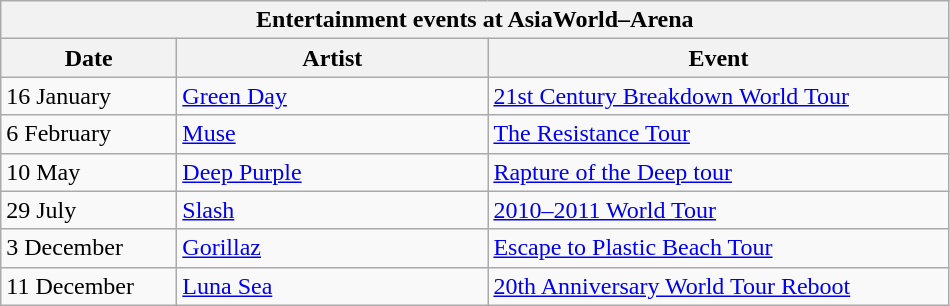<table class="wikitable">
<tr>
<th colspan="3">Entertainment events at AsiaWorld–Arena</th>
</tr>
<tr>
<th width=110>Date</th>
<th width=200>Artist</th>
<th width=300>Event</th>
</tr>
<tr>
<td>16 January</td>
<td><a href='#'>Green Day</a></td>
<td><a href='#'>21st Century Breakdown World Tour</a></td>
</tr>
<tr>
<td>6 February</td>
<td><a href='#'>Muse</a></td>
<td><a href='#'>The Resistance Tour</a></td>
</tr>
<tr>
<td>10 May</td>
<td><a href='#'>Deep Purple</a></td>
<td><a href='#'>Rapture of the Deep tour</a></td>
</tr>
<tr>
<td>29 July</td>
<td><a href='#'>Slash</a></td>
<td><a href='#'>2010–2011 World Tour</a></td>
</tr>
<tr>
<td>3 December</td>
<td><a href='#'>Gorillaz</a></td>
<td><a href='#'>Escape to Plastic Beach Tour</a></td>
</tr>
<tr>
<td>11 December</td>
<td><a href='#'>Luna Sea</a></td>
<td><a href='#'>20th Anniversary World Tour Reboot</a></td>
</tr>
</table>
